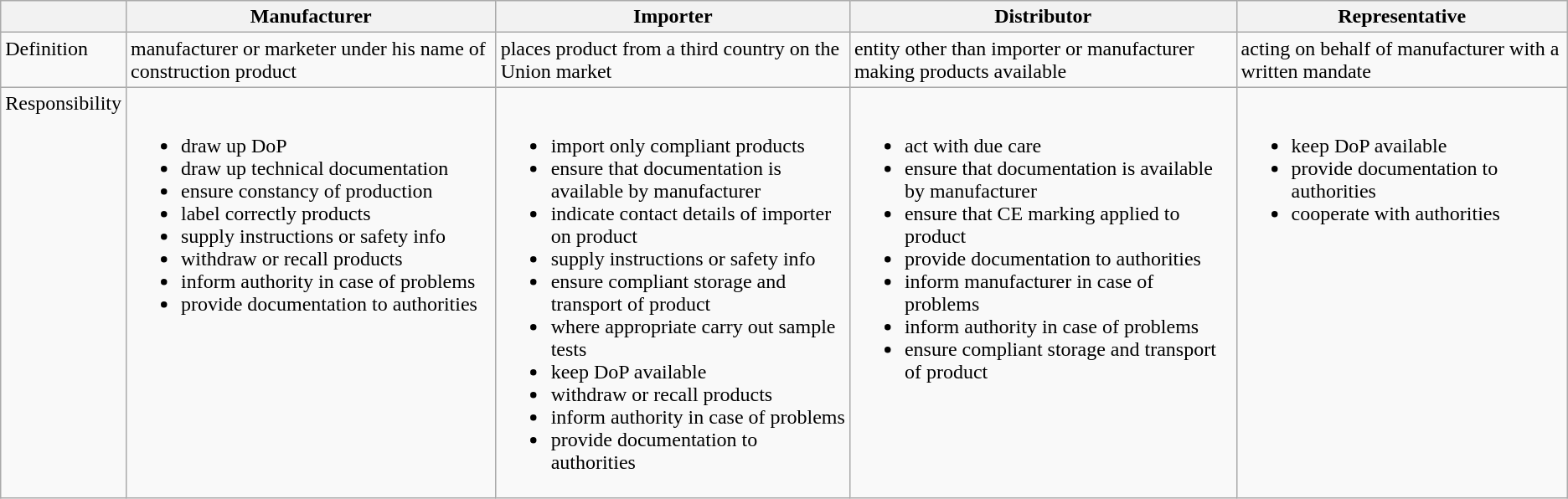<table class="wikitable">
<tr style="vertical-align: top;">
<th></th>
<th>Manufacturer</th>
<th>Importer</th>
<th>Distributor</th>
<th>Representative</th>
</tr>
<tr style="vertical-align: top;">
<td>Definition</td>
<td>manufacturer or marketer under his name of construction product</td>
<td>places product from a third country on the Union market</td>
<td>entity other than importer or manufacturer making products available</td>
<td>acting on behalf of manufacturer with a written mandate</td>
</tr>
<tr style="vertical-align: top;">
<td>Responsibility</td>
<td><br><ul><li>draw up DoP</li><li>draw up technical documentation</li><li>ensure constancy of production</li><li>label correctly products</li><li>supply instructions or safety info</li><li>withdraw or recall products</li><li>inform authority in case of problems</li><li>provide documentation to authorities</li></ul></td>
<td><br><ul><li>import only compliant products</li><li>ensure that documentation is available by manufacturer</li><li>indicate contact details of importer on product</li><li>supply instructions or safety info</li><li>ensure compliant storage and transport of product</li><li>where appropriate carry out sample tests</li><li>keep DoP available</li><li>withdraw or recall products</li><li>inform authority in case of problems</li><li>provide documentation to authorities</li></ul></td>
<td><br><ul><li>act with due care</li><li>ensure that documentation is available by manufacturer</li><li>ensure that CE marking applied to product</li><li>provide documentation to authorities</li><li>inform manufacturer in case of problems</li><li>inform authority in case of problems</li><li>ensure compliant storage and transport of product</li></ul></td>
<td><br><ul><li>keep DoP available</li><li>provide documentation to authorities</li><li>cooperate with authorities</li></ul></td>
</tr>
</table>
